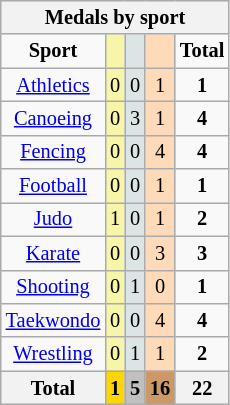<table class="wikitable" style="font-size:85%; text-align:center;">
<tr style="background:#efefef;">
<th colspan=5><strong>Medals by sport</strong></th>
</tr>
<tr>
<td><strong>Sport</strong></td>
<td style="background:#f7f6a8;"></td>
<td style="background:#dce5e5;"></td>
<td style="background:#ffdab9;"></td>
<td><strong>Total</strong></td>
</tr>
<tr>
<td><a href='#'>Athletics</a></td>
<td style="background:#F7F6A8;">0</td>
<td style="background:#DCE5E5;">0</td>
<td style="background:#FFDAB9;">1</td>
<td><strong>1</strong></td>
</tr>
<tr>
<td><a href='#'>Canoeing</a></td>
<td style="background:#F7F6A8;">0</td>
<td style="background:#DCE5E5;">3</td>
<td style="background:#FFDAB9;">1</td>
<td><strong>4</strong></td>
</tr>
<tr>
<td><a href='#'>Fencing</a></td>
<td style="background:#F7F6A8;">0</td>
<td style="background:#DCE5E5;">0</td>
<td style="background:#FFDAB9;">4</td>
<td><strong>4</strong></td>
</tr>
<tr>
<td><a href='#'>Football</a></td>
<td style="background:#F7F6A8;">0</td>
<td style="background:#DCE5E5;">0</td>
<td style="background:#FFDAB9;">1</td>
<td><strong>1</strong></td>
</tr>
<tr>
<td><a href='#'>Judo</a></td>
<td style="background:#F7F6A8;">1</td>
<td style="background:#DCE5E5;">0</td>
<td style="background:#FFDAB9;">1</td>
<td><strong>2</strong></td>
</tr>
<tr>
<td><a href='#'>Karate</a></td>
<td style="background:#F7F6A8;">0</td>
<td style="background:#DCE5E5;">0</td>
<td style="background:#FFDAB9;">3</td>
<td><strong>3</strong></td>
</tr>
<tr>
<td><a href='#'>Shooting</a></td>
<td style="background:#F7F6A8;">0</td>
<td style="background:#DCE5E5;">1</td>
<td style="background:#FFDAB9;">0</td>
<td><strong>1</strong></td>
</tr>
<tr>
<td><a href='#'>Taekwondo</a></td>
<td style="background:#F7F6A8;">0</td>
<td style="background:#DCE5E5;">0</td>
<td style="background:#FFDAB9;">4</td>
<td><strong>4</strong></td>
</tr>
<tr>
<td><a href='#'> Wrestling</a></td>
<td style="background:#F7F6A8;">0</td>
<td style="background:#DCE5E5;">1</td>
<td style="background:#FFDAB9;">1</td>
<td><strong>2</strong></td>
</tr>
<tr>
<th>Total</th>
<th style="background:gold;"  >1</th>
<th style="background:silver;">5</th>
<th style="background:#c96;"  >16</th>
<th>22</th>
</tr>
</table>
